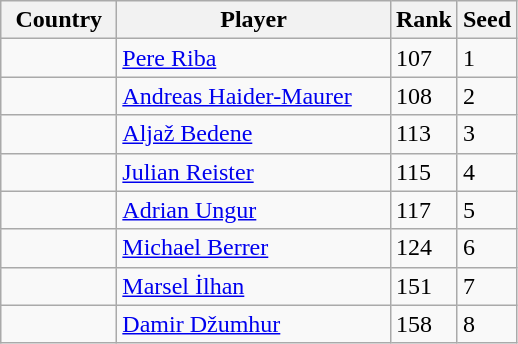<table class="sortable wikitable">
<tr>
<th width="70">Country</th>
<th width="175">Player</th>
<th>Rank</th>
<th>Seed</th>
</tr>
<tr>
<td></td>
<td><a href='#'>Pere Riba</a></td>
<td>107</td>
<td>1</td>
</tr>
<tr>
<td></td>
<td><a href='#'>Andreas Haider-Maurer</a></td>
<td>108</td>
<td>2</td>
</tr>
<tr>
<td></td>
<td><a href='#'>Aljaž Bedene</a></td>
<td>113</td>
<td>3</td>
</tr>
<tr>
<td></td>
<td><a href='#'>Julian Reister</a></td>
<td>115</td>
<td>4</td>
</tr>
<tr>
<td></td>
<td><a href='#'>Adrian Ungur</a></td>
<td>117</td>
<td>5</td>
</tr>
<tr>
<td></td>
<td><a href='#'>Michael Berrer</a></td>
<td>124</td>
<td>6</td>
</tr>
<tr>
<td></td>
<td><a href='#'>Marsel İlhan</a></td>
<td>151</td>
<td>7</td>
</tr>
<tr>
<td></td>
<td><a href='#'>Damir Džumhur</a></td>
<td>158</td>
<td>8</td>
</tr>
</table>
